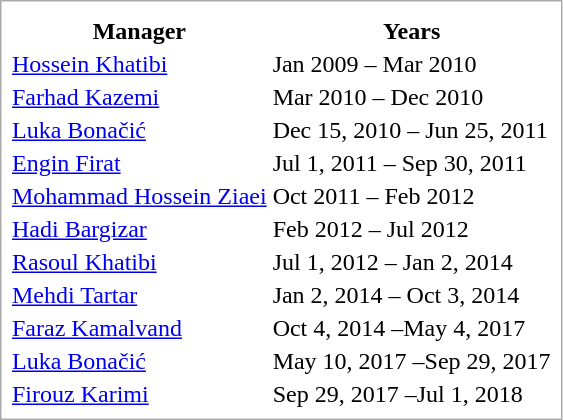<table style="border:1px solid #aaa;padding:4px;">
<tr>
<th></th>
</tr>
<tr>
<th>Manager</th>
<th>Years</th>
</tr>
<tr>
<td> <a href='#'>Hossein Khatibi</a></td>
<td>Jan 2009 – Mar 2010</td>
</tr>
<tr>
<td> <a href='#'>Farhad Kazemi</a></td>
<td>Mar 2010 – Dec 2010</td>
</tr>
<tr>
<td> <a href='#'>Luka Bonačić</a></td>
<td>Dec 15, 2010 – Jun 25, 2011</td>
</tr>
<tr>
<td> <a href='#'>Engin Firat</a></td>
<td>Jul 1, 2011 – Sep 30, 2011</td>
</tr>
<tr>
<td> <a href='#'>Mohammad Hossein Ziaei</a></td>
<td>Oct 2011 – Feb 2012</td>
</tr>
<tr>
<td> <a href='#'>Hadi Bargizar</a></td>
<td>Feb 2012 – Jul 2012</td>
</tr>
<tr>
<td> <a href='#'>Rasoul Khatibi</a></td>
<td>Jul 1, 2012 – Jan 2, 2014</td>
</tr>
<tr>
<td> <a href='#'>Mehdi Tartar</a></td>
<td>Jan 2, 2014 – Oct 3, 2014</td>
</tr>
<tr>
<td> <a href='#'>Faraz Kamalvand</a></td>
<td>Oct 4, 2014 –May 4, 2017</td>
</tr>
<tr>
<td> <a href='#'>Luka Bonačić</a></td>
<td>May 10, 2017 –Sep 29, 2017</td>
</tr>
<tr>
<td> <a href='#'>Firouz Karimi</a></td>
<td>Sep 29, 2017 –Jul 1, 2018</td>
</tr>
</table>
